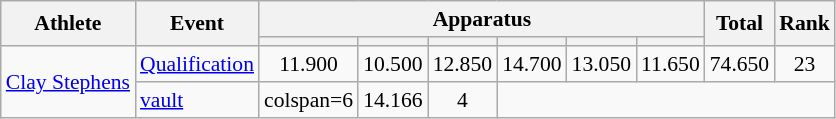<table class="wikitable" style="font-size:90%">
<tr>
<th rowspan=2>Athlete</th>
<th rowspan=2>Event</th>
<th colspan =6>Apparatus</th>
<th rowspan=2>Total</th>
<th rowspan=2>Rank</th>
</tr>
<tr style="font-size:95%">
<th></th>
<th></th>
<th></th>
<th></th>
<th></th>
<th></th>
</tr>
<tr align=center>
<td align=left rowspan=2><a href='#'>Clay Stephens</a></td>
<td align=left><a href='#'>Qualification</a></td>
<td>11.900</td>
<td>10.500</td>
<td>12.850</td>
<td>14.700</td>
<td>13.050</td>
<td>11.650</td>
<td>74.650</td>
<td>23</td>
</tr>
<tr align=center>
<td align=left><a href='#'>vault</a></td>
<td>colspan=6 </td>
<td>14.166</td>
<td>4</td>
</tr>
</table>
